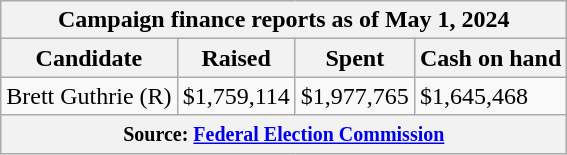<table class="wikitable sortable">
<tr>
<th colspan=4>Campaign finance reports as of May 1, 2024</th>
</tr>
<tr style="text-align:center;">
<th>Candidate</th>
<th>Raised</th>
<th>Spent</th>
<th>Cash on hand</th>
</tr>
<tr>
<td>Brett Guthrie (R)</td>
<td>$1,759,114</td>
<td>$1,977,765</td>
<td>$1,645,468</td>
</tr>
<tr>
<th colspan="4"><small>Source: <a href='#'>Federal Election Commission</a></small></th>
</tr>
</table>
